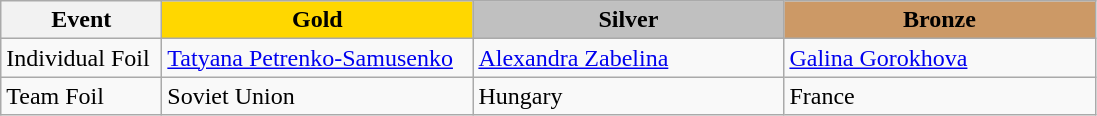<table class="wikitable">
<tr>
<th width="100">Event</th>
<th style="background-color:gold;" width="200"> Gold</th>
<th style="background-color:silver;" width="200"> Silver</th>
<th style="background-color:#CC9966;" width="200"> Bronze</th>
</tr>
<tr>
<td>Individual Foil</td>
<td> <a href='#'>Tatyana Petrenko-Samusenko</a></td>
<td> <a href='#'>Alexandra Zabelina</a></td>
<td> <a href='#'>Galina Gorokhova</a></td>
</tr>
<tr>
<td>Team Foil</td>
<td> Soviet Union</td>
<td> Hungary</td>
<td> France</td>
</tr>
</table>
